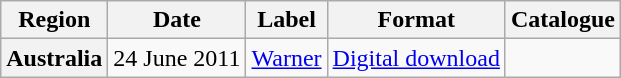<table class="wikitable plainrowheaders">
<tr>
<th>Region</th>
<th>Date</th>
<th>Label</th>
<th>Format</th>
<th>Catalogue</th>
</tr>
<tr>
<th scope="row">Australia</th>
<td>24 June 2011</td>
<td><a href='#'>Warner</a></td>
<td><a href='#'>Digital download</a></td>
</tr>
</table>
